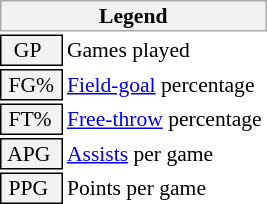<table class="toccolours" style="font-size: 90%; white-space: nowrap;">
<tr>
<th colspan="6" style="background:#f2f2f2; border:1px solid #aaa;">Legend</th>
</tr>
<tr>
<td style="background:#f2f2f2; border:1px solid black;">  GP</td>
<td>Games played</td>
</tr>
<tr>
<td style="background:#f2f2f2; border:1px solid black;"> FG% </td>
<td style="padding-right: 8px"><a href='#'>Field-goal</a> percentage</td>
</tr>
<tr>
<td style="background:#f2f2f2; border:1px solid black;"> FT% </td>
<td><a href='#'>Free-throw</a> percentage</td>
</tr>
<tr>
<td style="background:#f2f2f2; border:1px solid black;"> APG </td>
<td><a href='#'>Assists</a> per game</td>
</tr>
<tr>
<td style="background:#f2f2f2; border:1px solid black;"> PPG </td>
<td>Points per game</td>
</tr>
<tr>
</tr>
</table>
